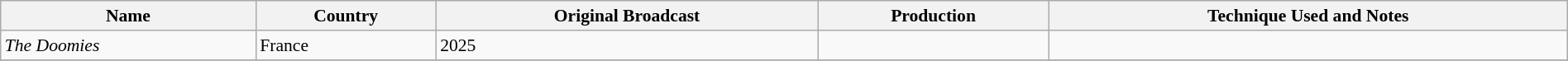<table class="wikitable sortable" style="text-align: left; font-size:90%; width:100%;">
<tr>
<th>Name</th>
<th>Country</th>
<th>Original Broadcast</th>
<th>Production</th>
<th>Technique Used and Notes</th>
</tr>
<tr>
<td><em>The Doomies</em></td>
<td>France</td>
<td>2025</td>
<td></td>
<td></td>
</tr>
<tr>
</tr>
</table>
